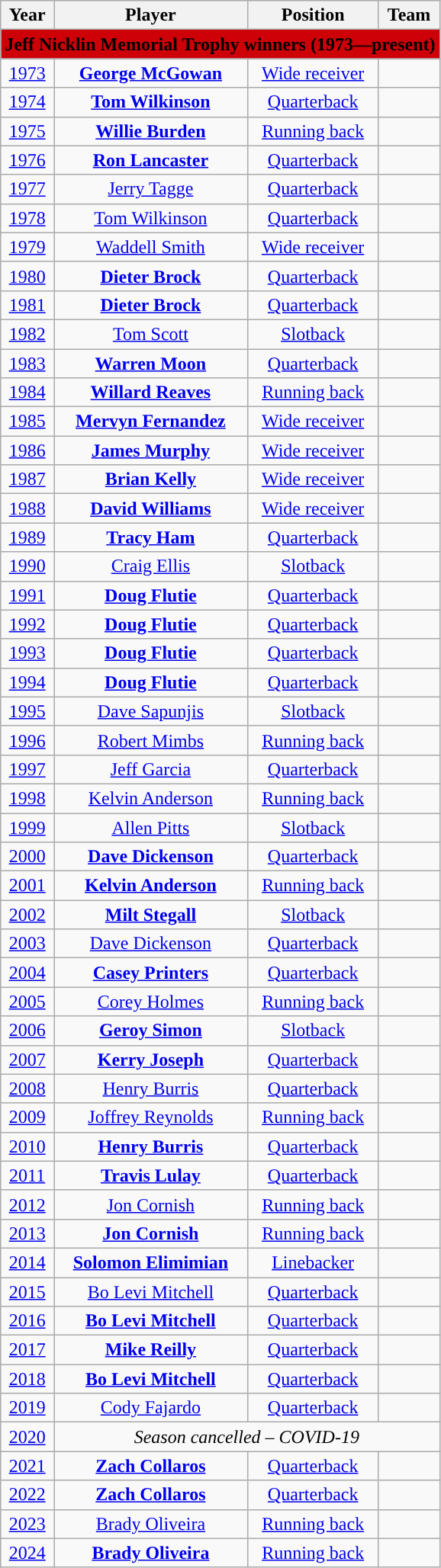<table class="wikitable sortable" style="text-align:center">
<tr>
<th scope=col>Year</th>
<th scope=col>Player</th>
<th scope=col>Position</th>
<th scope=col>Team</th>
</tr>
<tr>
<th style="background:#CE0008;" colspan="7"><span>Jeff Nicklin Memorial Trophy winners (1973—present)</span></th>
</tr>
<tr>
<td><a href='#'>1973</a></td>
<td><strong><a href='#'>George McGowan</a></strong></td>
<td><a href='#'>Wide receiver</a></td>
<td><a href='#'></a></td>
</tr>
<tr>
<td><a href='#'>1974</a></td>
<td><strong><a href='#'>Tom Wilkinson</a></strong></td>
<td><a href='#'>Quarterback</a></td>
<td><a href='#'></a></td>
</tr>
<tr>
<td><a href='#'>1975</a></td>
<td><strong><a href='#'>Willie Burden</a></strong></td>
<td><a href='#'>Running back</a></td>
<td><a href='#'></a></td>
</tr>
<tr>
<td><a href='#'>1976</a></td>
<td><strong><a href='#'>Ron Lancaster</a></strong></td>
<td><a href='#'>Quarterback</a></td>
<td><a href='#'></a></td>
</tr>
<tr>
<td><a href='#'>1977</a></td>
<td><a href='#'>Jerry Tagge</a></td>
<td><a href='#'>Quarterback</a></td>
<td><a href='#'></a></td>
</tr>
<tr>
<td><a href='#'>1978</a></td>
<td><a href='#'>Tom Wilkinson</a></td>
<td><a href='#'>Quarterback</a></td>
<td><a href='#'></a></td>
</tr>
<tr>
<td><a href='#'>1979</a></td>
<td><a href='#'>Waddell Smith</a></td>
<td><a href='#'>Wide receiver</a></td>
<td><a href='#'></a></td>
</tr>
<tr>
<td><a href='#'>1980</a></td>
<td><strong><a href='#'>Dieter Brock</a></strong></td>
<td><a href='#'>Quarterback</a></td>
<td><a href='#'></a></td>
</tr>
<tr>
<td><a href='#'>1981</a></td>
<td><strong><a href='#'>Dieter Brock</a></strong></td>
<td><a href='#'>Quarterback</a></td>
<td><a href='#'></a></td>
</tr>
<tr>
<td><a href='#'>1982</a></td>
<td><a href='#'>Tom Scott</a></td>
<td><a href='#'>Slotback</a></td>
<td><a href='#'></a></td>
</tr>
<tr>
<td><a href='#'>1983</a></td>
<td><strong><a href='#'>Warren Moon</a></strong></td>
<td><a href='#'>Quarterback</a></td>
<td><a href='#'></a></td>
</tr>
<tr>
<td><a href='#'>1984</a></td>
<td><strong><a href='#'>Willard Reaves</a></strong></td>
<td><a href='#'>Running back</a></td>
<td><a href='#'></a></td>
</tr>
<tr>
<td><a href='#'>1985</a></td>
<td><strong><a href='#'>Mervyn Fernandez</a></strong></td>
<td><a href='#'>Wide receiver</a></td>
<td><a href='#'></a></td>
</tr>
<tr>
<td><a href='#'>1986</a></td>
<td><strong><a href='#'>James Murphy</a></strong></td>
<td><a href='#'>Wide receiver</a></td>
<td><a href='#'></a></td>
</tr>
<tr>
<td><a href='#'>1987</a></td>
<td><strong><a href='#'>Brian Kelly</a></strong></td>
<td><a href='#'>Wide receiver</a></td>
<td><a href='#'></a></td>
</tr>
<tr>
<td><a href='#'>1988</a></td>
<td><strong><a href='#'>David Williams</a></strong></td>
<td><a href='#'>Wide receiver</a></td>
<td><a href='#'></a></td>
</tr>
<tr>
<td><a href='#'>1989</a></td>
<td><strong><a href='#'>Tracy Ham</a></strong></td>
<td><a href='#'>Quarterback</a></td>
<td><a href='#'></a></td>
</tr>
<tr>
<td><a href='#'>1990</a></td>
<td><a href='#'>Craig Ellis</a></td>
<td><a href='#'>Slotback</a></td>
<td><a href='#'></a></td>
</tr>
<tr>
<td><a href='#'>1991</a></td>
<td><strong><a href='#'>Doug Flutie</a></strong></td>
<td><a href='#'>Quarterback</a></td>
<td><a href='#'></a></td>
</tr>
<tr>
<td><a href='#'>1992</a></td>
<td><strong><a href='#'>Doug Flutie</a></strong></td>
<td><a href='#'>Quarterback</a></td>
<td><a href='#'></a></td>
</tr>
<tr>
<td><a href='#'>1993</a></td>
<td><strong><a href='#'>Doug Flutie</a></strong></td>
<td><a href='#'>Quarterback</a></td>
<td><a href='#'></a></td>
</tr>
<tr>
<td><a href='#'>1994</a></td>
<td><strong><a href='#'>Doug Flutie</a></strong></td>
<td><a href='#'>Quarterback</a></td>
<td><a href='#'></a></td>
</tr>
<tr>
<td><a href='#'>1995</a></td>
<td><a href='#'>Dave Sapunjis</a></td>
<td><a href='#'>Slotback</a></td>
<td><a href='#'></a></td>
</tr>
<tr>
<td><a href='#'>1996</a></td>
<td><a href='#'>Robert Mimbs</a></td>
<td><a href='#'>Running back</a></td>
<td><a href='#'></a></td>
</tr>
<tr>
<td><a href='#'>1997</a></td>
<td><a href='#'>Jeff Garcia</a></td>
<td><a href='#'>Quarterback</a></td>
<td><a href='#'></a></td>
</tr>
<tr>
<td><a href='#'>1998</a></td>
<td><a href='#'>Kelvin Anderson</a></td>
<td><a href='#'>Running back</a></td>
<td><a href='#'></a></td>
</tr>
<tr>
<td><a href='#'>1999</a></td>
<td><a href='#'>Allen Pitts</a></td>
<td><a href='#'>Slotback</a></td>
<td><a href='#'></a></td>
</tr>
<tr>
<td><a href='#'>2000</a></td>
<td><strong><a href='#'>Dave Dickenson</a></strong></td>
<td><a href='#'>Quarterback</a></td>
<td><a href='#'></a></td>
</tr>
<tr>
<td><a href='#'>2001</a></td>
<td><strong><a href='#'>Kelvin Anderson</a></strong></td>
<td><a href='#'>Running back</a></td>
<td><a href='#'></a></td>
</tr>
<tr>
<td><a href='#'>2002</a></td>
<td><strong><a href='#'>Milt Stegall</a></strong></td>
<td><a href='#'>Slotback</a></td>
<td><a href='#'></a></td>
</tr>
<tr>
<td><a href='#'>2003</a></td>
<td><a href='#'>Dave Dickenson</a></td>
<td><a href='#'>Quarterback</a></td>
<td><a href='#'></a></td>
</tr>
<tr>
<td><a href='#'>2004</a></td>
<td><strong><a href='#'>Casey Printers</a></strong></td>
<td><a href='#'>Quarterback</a></td>
<td><a href='#'></a></td>
</tr>
<tr>
<td><a href='#'>2005</a></td>
<td><a href='#'>Corey Holmes</a></td>
<td><a href='#'>Running back</a></td>
<td><a href='#'></a></td>
</tr>
<tr>
<td><a href='#'>2006</a></td>
<td><strong><a href='#'>Geroy Simon</a></strong></td>
<td><a href='#'>Slotback</a></td>
<td><a href='#'></a></td>
</tr>
<tr>
<td><a href='#'>2007</a></td>
<td><strong><a href='#'>Kerry Joseph</a></strong></td>
<td><a href='#'>Quarterback</a></td>
<td><a href='#'></a></td>
</tr>
<tr>
<td><a href='#'>2008</a></td>
<td><a href='#'>Henry Burris</a></td>
<td><a href='#'>Quarterback</a></td>
<td><a href='#'></a></td>
</tr>
<tr>
<td><a href='#'>2009</a></td>
<td><a href='#'>Joffrey Reynolds</a></td>
<td><a href='#'>Running back</a></td>
<td><a href='#'></a></td>
</tr>
<tr>
<td><a href='#'>2010</a></td>
<td><strong><a href='#'>Henry Burris</a></strong></td>
<td><a href='#'>Quarterback</a></td>
<td><a href='#'></a></td>
</tr>
<tr>
<td><a href='#'>2011</a></td>
<td><strong><a href='#'>Travis Lulay</a></strong></td>
<td><a href='#'>Quarterback</a></td>
<td><a href='#'></a></td>
</tr>
<tr>
<td><a href='#'>2012</a></td>
<td><a href='#'>Jon Cornish</a></td>
<td><a href='#'>Running back</a></td>
<td><a href='#'></a></td>
</tr>
<tr>
<td><a href='#'>2013</a></td>
<td><strong><a href='#'>Jon Cornish</a></strong></td>
<td><a href='#'>Running back</a></td>
<td><a href='#'></a></td>
</tr>
<tr>
<td><a href='#'>2014</a></td>
<td><strong><a href='#'>Solomon Elimimian</a></strong></td>
<td><a href='#'>Linebacker</a></td>
<td><a href='#'></a></td>
</tr>
<tr>
<td><a href='#'>2015</a></td>
<td><a href='#'>Bo Levi Mitchell</a></td>
<td><a href='#'>Quarterback</a></td>
<td><a href='#'></a></td>
</tr>
<tr>
<td><a href='#'>2016</a></td>
<td><strong><a href='#'>Bo Levi Mitchell</a></strong></td>
<td><a href='#'>Quarterback</a></td>
<td><a href='#'></a></td>
</tr>
<tr>
<td><a href='#'>2017</a></td>
<td><strong><a href='#'>Mike Reilly</a></strong></td>
<td><a href='#'>Quarterback</a></td>
<td><a href='#'></a></td>
</tr>
<tr>
<td><a href='#'>2018</a></td>
<td><strong><a href='#'>Bo Levi Mitchell</a></strong></td>
<td><a href='#'>Quarterback</a></td>
<td><a href='#'></a></td>
</tr>
<tr>
<td><a href='#'>2019</a></td>
<td><a href='#'>Cody Fajardo</a></td>
<td><a href='#'>Quarterback</a></td>
<td><a href='#'></a></td>
</tr>
<tr>
<td><a href='#'>2020</a></td>
<td colspan=3><em>Season cancelled – COVID-19</em></td>
</tr>
<tr>
<td><a href='#'>2021</a></td>
<td><strong><a href='#'>Zach Collaros</a></strong></td>
<td><a href='#'>Quarterback</a></td>
<td><a href='#'></a></td>
</tr>
<tr>
<td><a href='#'>2022</a></td>
<td><strong><a href='#'>Zach Collaros</a></strong></td>
<td><a href='#'>Quarterback</a></td>
<td><a href='#'></a></td>
</tr>
<tr>
<td><a href='#'>2023</a></td>
<td><a href='#'>Brady Oliveira</a></td>
<td><a href='#'>Running back</a></td>
<td><a href='#'></a></td>
</tr>
<tr>
<td><a href='#'>2024</a></td>
<td><strong><a href='#'>Brady Oliveira</a></strong></td>
<td><a href='#'>Running back</a></td>
<td><a href='#'></a></td>
</tr>
</table>
